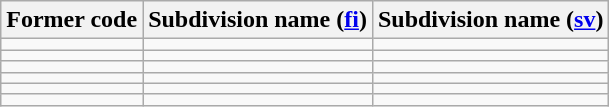<table class="wikitable sortable mw-collapsible">
<tr>
<th>Former code</th>
<th>Subdivision name (<a href='#'>fi</a>)</th>
<th>Subdivision name (<a href='#'>sv</a>)</th>
</tr>
<tr>
<td></td>
<td></td>
<td></td>
</tr>
<tr>
<td></td>
<td></td>
<td></td>
</tr>
<tr>
<td></td>
<td></td>
<td></td>
</tr>
<tr>
<td></td>
<td></td>
<td></td>
</tr>
<tr>
<td></td>
<td></td>
<td></td>
</tr>
<tr>
<td></td>
<td></td>
<td></td>
</tr>
</table>
